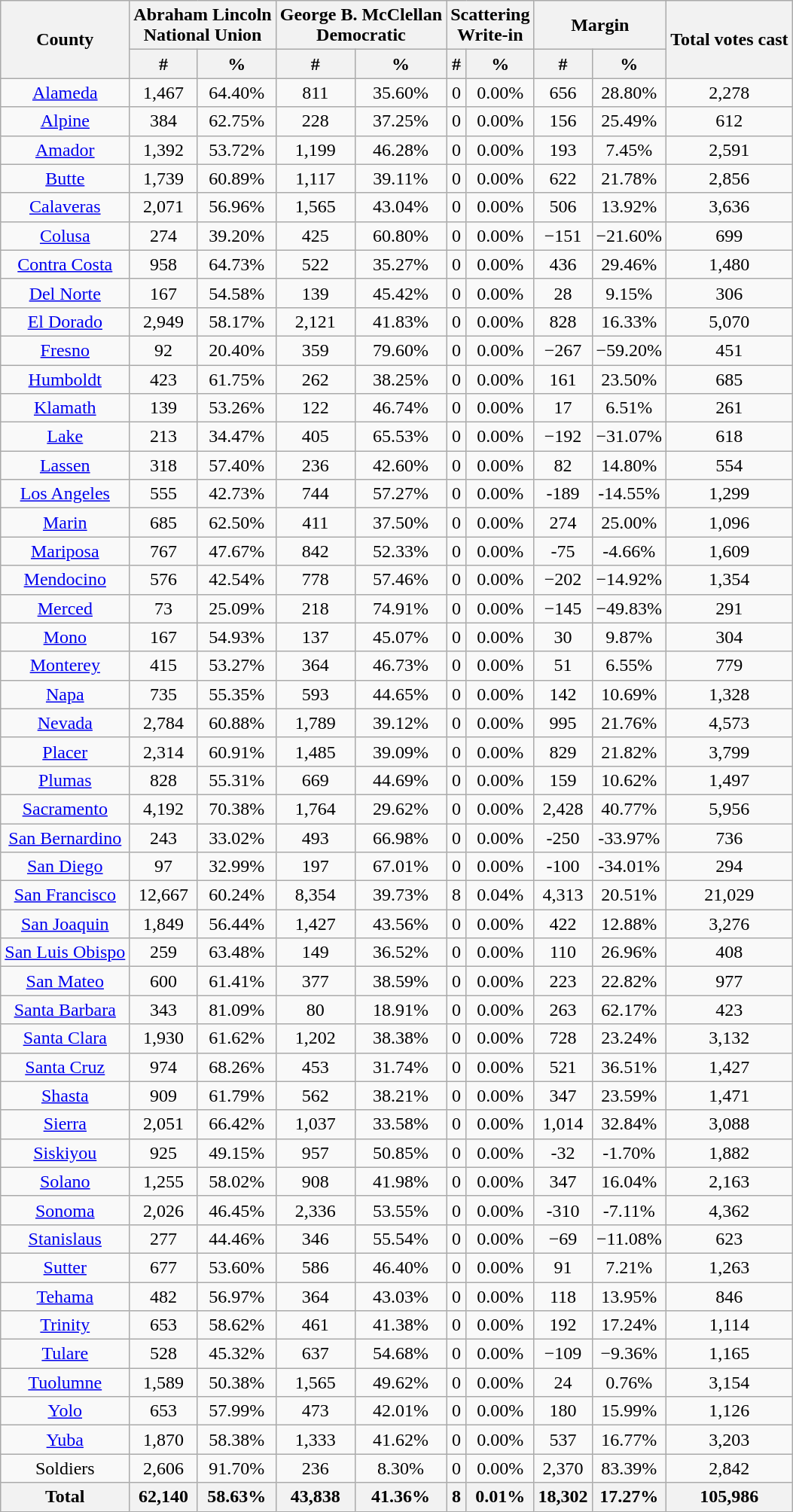<table class="wikitable sortable" style="text-align:center">
<tr>
<th rowspan="2" style="text-align:center;">County</th>
<th colspan="2" style="text-align:center;">Abraham Lincoln<br>National Union</th>
<th colspan="2" style="text-align:center;">George B. McClellan<br>Democratic</th>
<th colspan="2" style="text-align:center;">Scattering<br>Write-in</th>
<th colspan="2" style="text-align:center;">Margin</th>
<th rowspan="2" style="text-align:center;">Total votes cast</th>
</tr>
<tr>
<th style="text-align:center;" data-sort-type="number">#</th>
<th style="text-align:center;" data-sort-type="number">%</th>
<th style="text-align:center;" data-sort-type="number">#</th>
<th style="text-align:center;" data-sort-type="number">%</th>
<th style="text-align:center;" data-sort-type="number">#</th>
<th style="text-align:center;" data-sort-type="number">%</th>
<th style="text-align:center;" data-sort-type="number">#</th>
<th style="text-align:center;" data-sort-type="number">%</th>
</tr>
<tr style="text-align:center;">
<td><a href='#'>Alameda</a></td>
<td>1,467</td>
<td>64.40%</td>
<td>811</td>
<td>35.60%</td>
<td>0</td>
<td>0.00%</td>
<td>656</td>
<td>28.80%</td>
<td>2,278</td>
</tr>
<tr style="text-align:center;">
<td><a href='#'>Alpine</a></td>
<td>384</td>
<td>62.75%</td>
<td>228</td>
<td>37.25%</td>
<td>0</td>
<td>0.00%</td>
<td>156</td>
<td>25.49%</td>
<td>612</td>
</tr>
<tr style="text-align:center;">
<td><a href='#'>Amador</a></td>
<td>1,392</td>
<td>53.72%</td>
<td>1,199</td>
<td>46.28%</td>
<td>0</td>
<td>0.00%</td>
<td>193</td>
<td>7.45%</td>
<td>2,591</td>
</tr>
<tr style="text-align:center;">
<td><a href='#'>Butte</a></td>
<td>1,739</td>
<td>60.89%</td>
<td>1,117</td>
<td>39.11%</td>
<td>0</td>
<td>0.00%</td>
<td>622</td>
<td>21.78%</td>
<td>2,856</td>
</tr>
<tr style="text-align:center;">
<td><a href='#'>Calaveras</a></td>
<td>2,071</td>
<td>56.96%</td>
<td>1,565</td>
<td>43.04%</td>
<td>0</td>
<td>0.00%</td>
<td>506</td>
<td>13.92%</td>
<td>3,636</td>
</tr>
<tr style="text-align:center;">
<td><a href='#'>Colusa</a></td>
<td>274</td>
<td>39.20%</td>
<td>425</td>
<td>60.80%</td>
<td>0</td>
<td>0.00%</td>
<td>−151</td>
<td>−21.60%</td>
<td>699</td>
</tr>
<tr style="text-align:center;">
<td><a href='#'>Contra Costa</a></td>
<td>958</td>
<td>64.73%</td>
<td>522</td>
<td>35.27%</td>
<td>0</td>
<td>0.00%</td>
<td>436</td>
<td>29.46%</td>
<td>1,480</td>
</tr>
<tr style="text-align:center;">
<td><a href='#'>Del Norte</a></td>
<td>167</td>
<td>54.58%</td>
<td>139</td>
<td>45.42%</td>
<td>0</td>
<td>0.00%</td>
<td>28</td>
<td>9.15%</td>
<td>306</td>
</tr>
<tr style="text-align:center;">
<td><a href='#'>El Dorado</a></td>
<td>2,949</td>
<td>58.17%</td>
<td>2,121</td>
<td>41.83%</td>
<td>0</td>
<td>0.00%</td>
<td>828</td>
<td>16.33%</td>
<td>5,070</td>
</tr>
<tr style="text-align:center;">
<td><a href='#'>Fresno</a></td>
<td>92</td>
<td>20.40%</td>
<td>359</td>
<td>79.60%</td>
<td>0</td>
<td>0.00%</td>
<td>−267</td>
<td>−59.20%</td>
<td>451</td>
</tr>
<tr style="text-align:center;">
<td><a href='#'>Humboldt</a></td>
<td>423</td>
<td>61.75%</td>
<td>262</td>
<td>38.25%</td>
<td>0</td>
<td>0.00%</td>
<td>161</td>
<td>23.50%</td>
<td>685</td>
</tr>
<tr style="text-align:center;">
<td><a href='#'>Klamath</a></td>
<td>139</td>
<td>53.26%</td>
<td>122</td>
<td>46.74%</td>
<td>0</td>
<td>0.00%</td>
<td>17</td>
<td>6.51%</td>
<td>261</td>
</tr>
<tr style="text-align:center;">
<td><a href='#'>Lake</a></td>
<td>213</td>
<td>34.47%</td>
<td>405</td>
<td>65.53%</td>
<td>0</td>
<td>0.00%</td>
<td>−192</td>
<td>−31.07%</td>
<td>618</td>
</tr>
<tr style="text-align:center;">
<td><a href='#'>Lassen</a></td>
<td>318</td>
<td>57.40%</td>
<td>236</td>
<td>42.60%</td>
<td>0</td>
<td>0.00%</td>
<td>82</td>
<td>14.80%</td>
<td>554</td>
</tr>
<tr style="text-align:center;">
<td><a href='#'>Los Angeles</a></td>
<td>555</td>
<td>42.73%</td>
<td>744</td>
<td>57.27%</td>
<td>0</td>
<td>0.00%</td>
<td>-189</td>
<td>-14.55%</td>
<td>1,299</td>
</tr>
<tr style="text-align:center;">
<td><a href='#'>Marin</a></td>
<td>685</td>
<td>62.50%</td>
<td>411</td>
<td>37.50%</td>
<td>0</td>
<td>0.00%</td>
<td>274</td>
<td>25.00%</td>
<td>1,096</td>
</tr>
<tr style="text-align:center;">
<td><a href='#'>Mariposa</a></td>
<td>767</td>
<td>47.67%</td>
<td>842</td>
<td>52.33%</td>
<td>0</td>
<td>0.00%</td>
<td>-75</td>
<td>-4.66%</td>
<td>1,609</td>
</tr>
<tr style="text-align:center;">
<td><a href='#'>Mendocino</a></td>
<td>576</td>
<td>42.54%</td>
<td>778</td>
<td>57.46%</td>
<td>0</td>
<td>0.00%</td>
<td>−202</td>
<td>−14.92%</td>
<td>1,354</td>
</tr>
<tr style="text-align:center;">
<td><a href='#'>Merced</a></td>
<td>73</td>
<td>25.09%</td>
<td>218</td>
<td>74.91%</td>
<td>0</td>
<td>0.00%</td>
<td>−145</td>
<td>−49.83%</td>
<td>291</td>
</tr>
<tr style="text-align:center;">
<td><a href='#'>Mono</a></td>
<td>167</td>
<td>54.93%</td>
<td>137</td>
<td>45.07%</td>
<td>0</td>
<td>0.00%</td>
<td>30</td>
<td>9.87%</td>
<td>304</td>
</tr>
<tr style="text-align:center;">
<td><a href='#'>Monterey</a></td>
<td>415</td>
<td>53.27%</td>
<td>364</td>
<td>46.73%</td>
<td>0</td>
<td>0.00%</td>
<td>51</td>
<td>6.55%</td>
<td>779</td>
</tr>
<tr style="text-align:center;">
<td><a href='#'>Napa</a></td>
<td>735</td>
<td>55.35%</td>
<td>593</td>
<td>44.65%</td>
<td>0</td>
<td>0.00%</td>
<td>142</td>
<td>10.69%</td>
<td>1,328</td>
</tr>
<tr style="text-align:center;">
<td><a href='#'>Nevada</a></td>
<td>2,784</td>
<td>60.88%</td>
<td>1,789</td>
<td>39.12%</td>
<td>0</td>
<td>0.00%</td>
<td>995</td>
<td>21.76%</td>
<td>4,573</td>
</tr>
<tr style="text-align:center;">
<td><a href='#'>Placer</a></td>
<td>2,314</td>
<td>60.91%</td>
<td>1,485</td>
<td>39.09%</td>
<td>0</td>
<td>0.00%</td>
<td>829</td>
<td>21.82%</td>
<td>3,799</td>
</tr>
<tr style="text-align:center;">
<td><a href='#'>Plumas</a></td>
<td>828</td>
<td>55.31%</td>
<td>669</td>
<td>44.69%</td>
<td>0</td>
<td>0.00%</td>
<td>159</td>
<td>10.62%</td>
<td>1,497</td>
</tr>
<tr style="text-align:center;">
<td><a href='#'>Sacramento</a></td>
<td>4,192</td>
<td>70.38%</td>
<td>1,764</td>
<td>29.62%</td>
<td>0</td>
<td>0.00%</td>
<td>2,428</td>
<td>40.77%</td>
<td>5,956</td>
</tr>
<tr style="text-align:center;">
<td><a href='#'>San Bernardino</a></td>
<td>243</td>
<td>33.02%</td>
<td>493</td>
<td>66.98%</td>
<td>0</td>
<td>0.00%</td>
<td>-250</td>
<td>-33.97%</td>
<td>736</td>
</tr>
<tr style="text-align:center;">
<td><a href='#'>San Diego</a></td>
<td>97</td>
<td>32.99%</td>
<td>197</td>
<td>67.01%</td>
<td>0</td>
<td>0.00%</td>
<td>-100</td>
<td>-34.01%</td>
<td>294</td>
</tr>
<tr style="text-align:center;">
<td><a href='#'>San Francisco</a></td>
<td>12,667</td>
<td>60.24%</td>
<td>8,354</td>
<td>39.73%</td>
<td>8</td>
<td>0.04%</td>
<td>4,313</td>
<td>20.51%</td>
<td>21,029</td>
</tr>
<tr style="text-align:center;">
<td><a href='#'>San Joaquin</a></td>
<td>1,849</td>
<td>56.44%</td>
<td>1,427</td>
<td>43.56%</td>
<td>0</td>
<td>0.00%</td>
<td>422</td>
<td>12.88%</td>
<td>3,276</td>
</tr>
<tr style="text-align:center;">
<td><a href='#'>San Luis Obispo</a></td>
<td>259</td>
<td>63.48%</td>
<td>149</td>
<td>36.52%</td>
<td>0</td>
<td>0.00%</td>
<td>110</td>
<td>26.96%</td>
<td>408</td>
</tr>
<tr style="text-align:center;">
<td><a href='#'>San Mateo</a></td>
<td>600</td>
<td>61.41%</td>
<td>377</td>
<td>38.59%</td>
<td>0</td>
<td>0.00%</td>
<td>223</td>
<td>22.82%</td>
<td>977</td>
</tr>
<tr style="text-align:center;">
<td><a href='#'>Santa Barbara</a></td>
<td>343</td>
<td>81.09%</td>
<td>80</td>
<td>18.91%</td>
<td>0</td>
<td>0.00%</td>
<td>263</td>
<td>62.17%</td>
<td>423</td>
</tr>
<tr style="text-align:center;">
<td><a href='#'>Santa Clara</a></td>
<td>1,930</td>
<td>61.62%</td>
<td>1,202</td>
<td>38.38%</td>
<td>0</td>
<td>0.00%</td>
<td>728</td>
<td>23.24%</td>
<td>3,132</td>
</tr>
<tr style="text-align:center;">
<td><a href='#'>Santa Cruz</a></td>
<td>974</td>
<td>68.26%</td>
<td>453</td>
<td>31.74%</td>
<td>0</td>
<td>0.00%</td>
<td>521</td>
<td>36.51%</td>
<td>1,427</td>
</tr>
<tr style="text-align:center;">
<td><a href='#'>Shasta</a></td>
<td>909</td>
<td>61.79%</td>
<td>562</td>
<td>38.21%</td>
<td>0</td>
<td>0.00%</td>
<td>347</td>
<td>23.59%</td>
<td>1,471</td>
</tr>
<tr style="text-align:center;">
<td><a href='#'>Sierra</a></td>
<td>2,051</td>
<td>66.42%</td>
<td>1,037</td>
<td>33.58%</td>
<td>0</td>
<td>0.00%</td>
<td>1,014</td>
<td>32.84%</td>
<td>3,088</td>
</tr>
<tr style="text-align:center;">
<td><a href='#'>Siskiyou</a></td>
<td>925</td>
<td>49.15%</td>
<td>957</td>
<td>50.85%</td>
<td>0</td>
<td>0.00%</td>
<td>-32</td>
<td>-1.70%</td>
<td>1,882</td>
</tr>
<tr style="text-align:center;">
<td><a href='#'>Solano</a></td>
<td>1,255</td>
<td>58.02%</td>
<td>908</td>
<td>41.98%</td>
<td>0</td>
<td>0.00%</td>
<td>347</td>
<td>16.04%</td>
<td>2,163</td>
</tr>
<tr style="text-align:center;">
<td><a href='#'>Sonoma</a></td>
<td>2,026</td>
<td>46.45%</td>
<td>2,336</td>
<td>53.55%</td>
<td>0</td>
<td>0.00%</td>
<td>-310</td>
<td>-7.11%</td>
<td>4,362</td>
</tr>
<tr style="text-align:center;">
<td><a href='#'>Stanislaus</a></td>
<td>277</td>
<td>44.46%</td>
<td>346</td>
<td>55.54%</td>
<td>0</td>
<td>0.00%</td>
<td>−69</td>
<td>−11.08%</td>
<td>623</td>
</tr>
<tr style="text-align:center;">
<td><a href='#'>Sutter</a></td>
<td>677</td>
<td>53.60%</td>
<td>586</td>
<td>46.40%</td>
<td>0</td>
<td>0.00%</td>
<td>91</td>
<td>7.21%</td>
<td>1,263</td>
</tr>
<tr style="text-align:center;">
<td><a href='#'>Tehama</a></td>
<td>482</td>
<td>56.97%</td>
<td>364</td>
<td>43.03%</td>
<td>0</td>
<td>0.00%</td>
<td>118</td>
<td>13.95%</td>
<td>846</td>
</tr>
<tr style="text-align:center;">
<td><a href='#'>Trinity</a></td>
<td>653</td>
<td>58.62%</td>
<td>461</td>
<td>41.38%</td>
<td>0</td>
<td>0.00%</td>
<td>192</td>
<td>17.24%</td>
<td>1,114</td>
</tr>
<tr style="text-align:center;">
<td><a href='#'>Tulare</a></td>
<td>528</td>
<td>45.32%</td>
<td>637</td>
<td>54.68%</td>
<td>0</td>
<td>0.00%</td>
<td>−109</td>
<td>−9.36%</td>
<td>1,165</td>
</tr>
<tr style="text-align:center;">
<td><a href='#'>Tuolumne</a></td>
<td>1,589</td>
<td>50.38%</td>
<td>1,565</td>
<td>49.62%</td>
<td>0</td>
<td>0.00%</td>
<td>24</td>
<td>0.76%</td>
<td>3,154</td>
</tr>
<tr style="text-align:center;">
<td><a href='#'>Yolo</a></td>
<td>653</td>
<td>57.99%</td>
<td>473</td>
<td>42.01%</td>
<td>0</td>
<td>0.00%</td>
<td>180</td>
<td>15.99%</td>
<td>1,126</td>
</tr>
<tr style="text-align:center;">
<td><a href='#'>Yuba</a></td>
<td>1,870</td>
<td>58.38%</td>
<td>1,333</td>
<td>41.62%</td>
<td>0</td>
<td>0.00%</td>
<td>537</td>
<td>16.77%</td>
<td>3,203</td>
</tr>
<tr style="text-align:center;">
<td>Soldiers</td>
<td>2,606</td>
<td>91.70%</td>
<td>236</td>
<td>8.30%</td>
<td>0</td>
<td>0.00%</td>
<td>2,370</td>
<td>83.39%</td>
<td>2,842</td>
</tr>
<tr>
<th>Total</th>
<th>62,140</th>
<th>58.63%</th>
<th>43,838</th>
<th>41.36%</th>
<th>8</th>
<th>0.01%</th>
<th>18,302</th>
<th>17.27%</th>
<th>105,986</th>
</tr>
</table>
